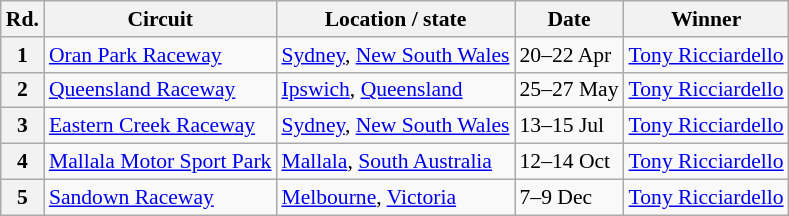<table class="wikitable" style="font-size: 90%">
<tr>
<th>Rd.</th>
<th>Circuit</th>
<th>Location / state</th>
<th>Date</th>
<th>Winner</th>
</tr>
<tr>
<th>1</th>
<td><a href='#'>Oran Park Raceway</a></td>
<td><a href='#'>Sydney</a>, <a href='#'>New South Wales</a></td>
<td>20–22 Apr</td>
<td><a href='#'>Tony Ricciardello</a></td>
</tr>
<tr>
<th>2</th>
<td><a href='#'>Queensland Raceway</a></td>
<td><a href='#'>Ipswich</a>, <a href='#'>Queensland</a></td>
<td>25–27 May</td>
<td><a href='#'>Tony Ricciardello</a></td>
</tr>
<tr>
<th>3</th>
<td><a href='#'>Eastern Creek Raceway</a></td>
<td><a href='#'>Sydney</a>, <a href='#'>New South Wales</a></td>
<td>13–15 Jul</td>
<td><a href='#'>Tony Ricciardello</a></td>
</tr>
<tr>
<th>4</th>
<td><a href='#'>Mallala Motor Sport Park</a></td>
<td><a href='#'>Mallala</a>, <a href='#'>South Australia</a></td>
<td>12–14 Oct</td>
<td><a href='#'>Tony Ricciardello</a></td>
</tr>
<tr>
<th>5</th>
<td><a href='#'>Sandown Raceway</a></td>
<td><a href='#'>Melbourne</a>, <a href='#'>Victoria</a></td>
<td>7–9 Dec</td>
<td><a href='#'>Tony Ricciardello</a></td>
</tr>
</table>
